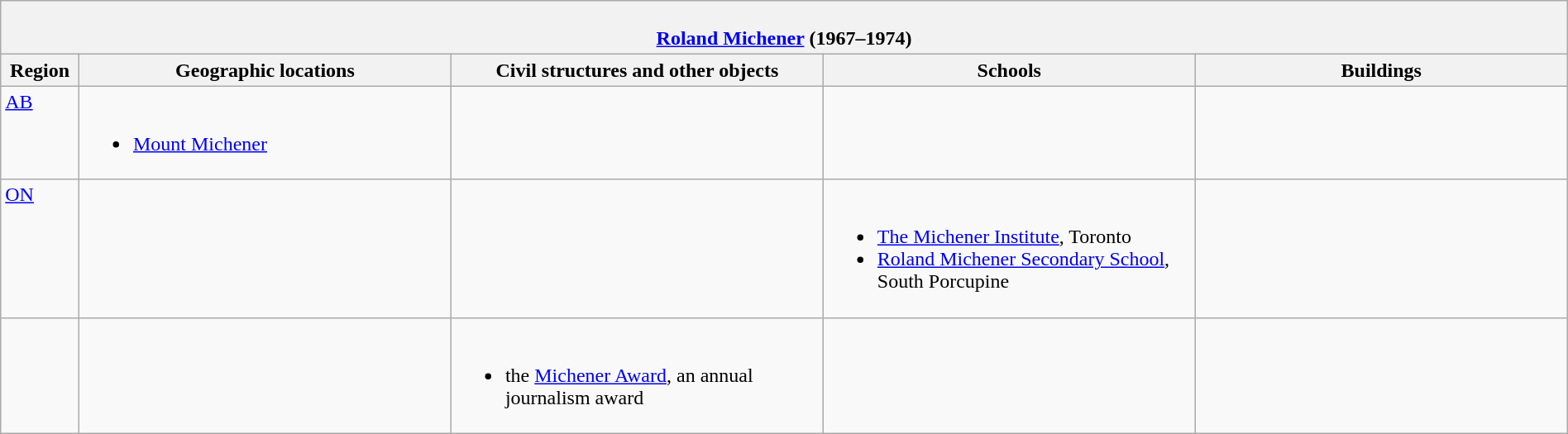<table class="wikitable" width="100%">
<tr>
<th colspan="5"><br> <a href='#'>Roland Michener</a> (1967–1974)</th>
</tr>
<tr>
<th width="5%">Region</th>
<th width="23.75%">Geographic locations</th>
<th width="23.75%">Civil structures and other objects</th>
<th width="23.75%">Schools</th>
<th width="23.75%">Buildings</th>
</tr>
<tr>
<td align=left valign=top> <a href='#'>AB</a></td>
<td align=left valign=top><br><ul><li><a href='#'>Mount Michener</a></li></ul></td>
<td></td>
<td></td>
<td></td>
</tr>
<tr>
<td align=left valign=top> <a href='#'>ON</a></td>
<td></td>
<td></td>
<td align=left valign=top><br><ul><li><a href='#'>The Michener Institute</a>, Toronto</li><li><a href='#'>Roland Michener Secondary School</a>, South Porcupine</li></ul></td>
<td></td>
</tr>
<tr>
<td></td>
<td></td>
<td align=left valign=top><br><ul><li>the <a href='#'>Michener Award</a>, an annual journalism award</li></ul></td>
<td></td>
<td></td>
</tr>
</table>
